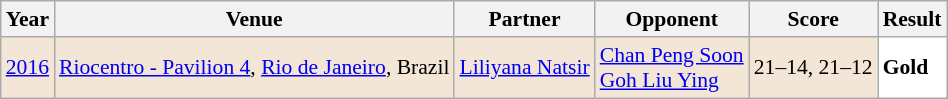<table class="sortable wikitable" style="font-size: 90%">
<tr>
<th>Year</th>
<th>Venue</th>
<th>Partner</th>
<th>Opponent</th>
<th>Score</th>
<th>Result</th>
</tr>
<tr style="background:#F3E6D7">
<td align="center"><a href='#'>2016</a></td>
<td align="left"><a href='#'>Riocentro - Pavilion 4</a>, <a href='#'>Rio de Janeiro</a>, Brazil</td>
<td align="left"> <a href='#'>Liliyana Natsir</a></td>
<td align="left"> <a href='#'>Chan Peng Soon</a> <br>  <a href='#'>Goh Liu Ying</a></td>
<td align="left">21–14, 21–12</td>
<td style="text-align:left; background:white"> <strong>Gold</strong></td>
</tr>
</table>
